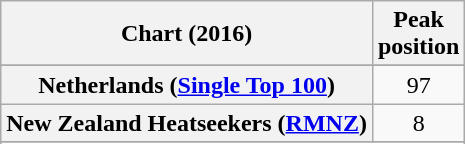<table class="wikitable sortable plainrowheaders">
<tr>
<th scope="col">Chart (2016)</th>
<th scope="col">Peak<br>position</th>
</tr>
<tr>
</tr>
<tr>
</tr>
<tr>
<th scope="row">Netherlands (<a href='#'>Single Top 100</a>)</th>
<td align="center">97</td>
</tr>
<tr>
<th scope="row">New Zealand Heatseekers (<a href='#'>RMNZ</a>)</th>
<td align="center">8</td>
</tr>
<tr>
</tr>
<tr>
</tr>
<tr>
</tr>
<tr>
</tr>
<tr>
</tr>
<tr>
</tr>
</table>
